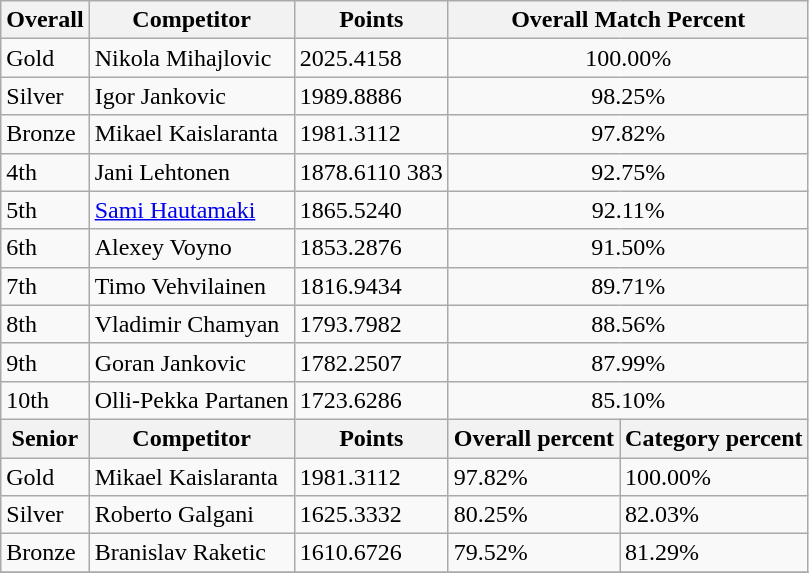<table class="wikitable" style="text-align: left;">
<tr>
<th>Overall</th>
<th>Competitor</th>
<th>Points</th>
<th colspan="2">Overall Match Percent</th>
</tr>
<tr>
<td> Gold</td>
<td>Nikola Mihajlovic</td>
<td>2025.4158</td>
<td colspan="2" style="text-align: center;">100.00%</td>
</tr>
<tr>
<td> Silver</td>
<td>Igor Jankovic</td>
<td>1989.8886</td>
<td colspan="2" style="text-align: center;">98.25%</td>
</tr>
<tr>
<td> Bronze</td>
<td>Mikael Kaislaranta</td>
<td>1981.3112</td>
<td colspan="2" style="text-align: center;">97.82%</td>
</tr>
<tr>
<td>4th</td>
<td>Jani Lehtonen</td>
<td>1878.6110 383</td>
<td colspan="2" style="text-align: center;">92.75%</td>
</tr>
<tr>
<td>5th</td>
<td><a href='#'>Sami Hautamaki</a></td>
<td>1865.5240</td>
<td colspan="2" style="text-align: center;">92.11%</td>
</tr>
<tr>
<td>6th</td>
<td>Alexey Voyno</td>
<td>1853.2876</td>
<td colspan="2" style="text-align: center;">91.50%</td>
</tr>
<tr>
<td>7th</td>
<td>Timo Vehvilainen</td>
<td>1816.9434</td>
<td colspan="2" style="text-align: center;">89.71%</td>
</tr>
<tr>
<td>8th</td>
<td>Vladimir Chamyan</td>
<td>1793.7982</td>
<td colspan="2" style="text-align: center;">88.56%</td>
</tr>
<tr>
<td>9th</td>
<td>Goran Jankovic</td>
<td>1782.2507</td>
<td colspan="2" style="text-align: center;">87.99%</td>
</tr>
<tr>
<td>10th</td>
<td>Olli-Pekka Partanen</td>
<td>1723.6286</td>
<td colspan="2" style="text-align: center;">85.10%</td>
</tr>
<tr>
<th>Senior</th>
<th>Competitor</th>
<th>Points</th>
<th>Overall percent</th>
<th>Category percent</th>
</tr>
<tr>
<td> Gold</td>
<td>Mikael Kaislaranta</td>
<td>1981.3112</td>
<td>97.82%</td>
<td>100.00%</td>
</tr>
<tr>
<td> Silver</td>
<td>Roberto Galgani</td>
<td>1625.3332</td>
<td>80.25%</td>
<td>82.03%</td>
</tr>
<tr>
<td> Bronze</td>
<td>Branislav Raketic</td>
<td>1610.6726</td>
<td>79.52%</td>
<td>81.29%</td>
</tr>
<tr>
</tr>
</table>
